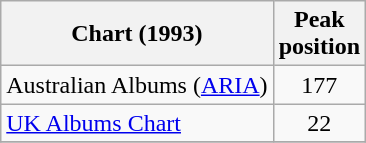<table class="wikitable sortable">
<tr>
<th>Chart (1993)</th>
<th>Peak<br>position</th>
</tr>
<tr>
<td>Australian Albums (<a href='#'>ARIA</a>)</td>
<td style="text-align:center;">177</td>
</tr>
<tr>
<td><a href='#'>UK Albums Chart</a></td>
<td align="center">22</td>
</tr>
<tr>
</tr>
</table>
